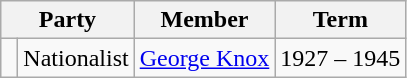<table class="wikitable">
<tr>
<th colspan="2">Party</th>
<th>Member</th>
<th>Term</th>
</tr>
<tr>
<td> </td>
<td>Nationalist</td>
<td><a href='#'>George Knox</a></td>
<td>1927 – 1945</td>
</tr>
</table>
